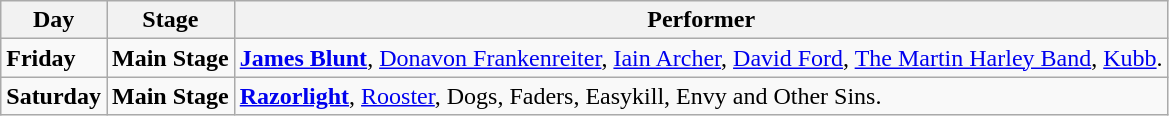<table class="wikitable">
<tr>
<th><strong>Day</strong></th>
<th><strong>Stage</strong></th>
<th><strong>Performer</strong></th>
</tr>
<tr>
<td rowspan="1"><strong>Friday</strong></td>
<td><strong>Main Stage</strong></td>
<td><strong><a href='#'>James Blunt</a></strong>, <a href='#'>Donavon Frankenreiter</a>, <a href='#'>Iain Archer</a>, <a href='#'>David Ford</a>, <a href='#'>The Martin Harley Band</a>, <a href='#'>Kubb</a>.</td>
</tr>
<tr>
<td rowspan="1"><strong>Saturday</strong></td>
<td><strong>Main Stage</strong></td>
<td><strong><a href='#'>Razorlight</a></strong>, <a href='#'>Rooster</a>, Dogs, Faders, Easykill, Envy and Other Sins.</td>
</tr>
</table>
